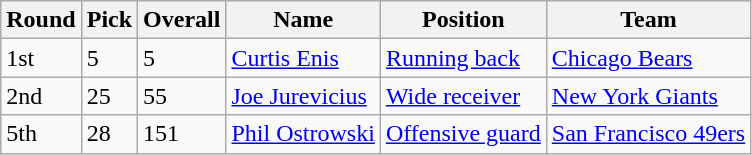<table class="wikitable">
<tr>
<th>Round</th>
<th>Pick</th>
<th>Overall</th>
<th>Name</th>
<th>Position</th>
<th>Team</th>
</tr>
<tr>
<td>1st</td>
<td>5</td>
<td>5</td>
<td><a href='#'>Curtis Enis</a></td>
<td><a href='#'>Running back</a></td>
<td><a href='#'>Chicago Bears</a></td>
</tr>
<tr>
<td>2nd</td>
<td>25</td>
<td>55</td>
<td><a href='#'>Joe Jurevicius</a></td>
<td><a href='#'>Wide receiver</a></td>
<td><a href='#'>New York Giants</a></td>
</tr>
<tr>
<td>5th</td>
<td>28</td>
<td>151</td>
<td><a href='#'>Phil Ostrowski</a></td>
<td><a href='#'>Offensive guard</a></td>
<td><a href='#'>San Francisco 49ers</a></td>
</tr>
</table>
